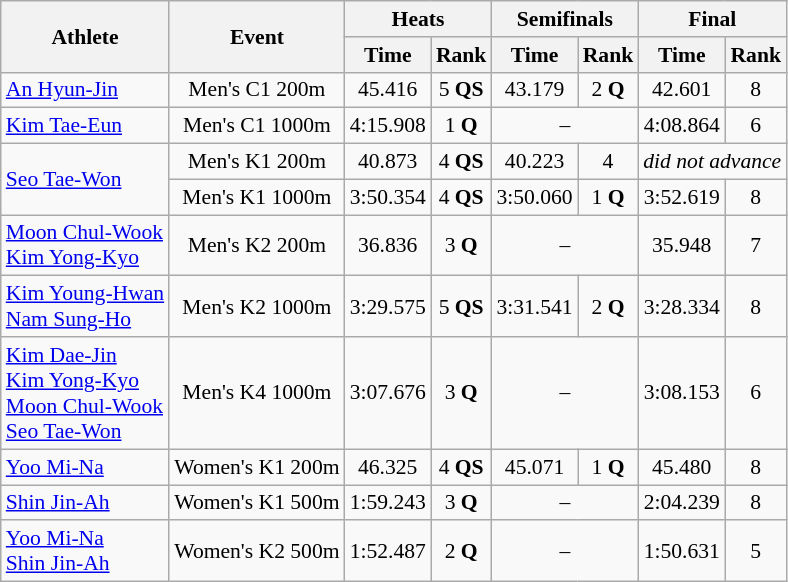<table class=wikitable style="font-size:90%; text-align:center;">
<tr>
<th rowspan="2">Athlete</th>
<th rowspan="2">Event</th>
<th colspan="2">Heats</th>
<th colspan="2">Semifinals</th>
<th colspan="2">Final</th>
</tr>
<tr>
<th>Time</th>
<th>Rank</th>
<th>Time</th>
<th>Rank</th>
<th>Time</th>
<th>Rank</th>
</tr>
<tr>
<td align=left><a href='#'>An Hyun-Jin</a></td>
<td>Men's C1 200m</td>
<td>45.416</td>
<td>5 <strong>QS</strong></td>
<td>43.179</td>
<td>2 <strong>Q</strong></td>
<td>42.601</td>
<td>8</td>
</tr>
<tr>
<td align=left><a href='#'>Kim Tae-Eun</a></td>
<td>Men's C1 1000m</td>
<td>4:15.908</td>
<td>1 <strong>Q</strong></td>
<td colspan=2>–</td>
<td>4:08.864</td>
<td>6</td>
</tr>
<tr>
<td rowspan=2 align=left><a href='#'>Seo Tae-Won</a></td>
<td>Men's K1 200m</td>
<td>40.873</td>
<td>4 <strong>QS</strong></td>
<td>40.223</td>
<td>4</td>
<td colspan=2><em>did not advance</em></td>
</tr>
<tr>
<td>Men's K1 1000m</td>
<td>3:50.354</td>
<td>4 <strong>QS</strong></td>
<td>3:50.060</td>
<td>1 <strong>Q</strong></td>
<td>3:52.619</td>
<td>8</td>
</tr>
<tr>
<td align=left><a href='#'>Moon Chul-Wook</a> <br> <a href='#'>Kim Yong-Kyo</a></td>
<td>Men's K2 200m</td>
<td>36.836</td>
<td>3 <strong>Q</strong></td>
<td colspan=2>–</td>
<td>35.948</td>
<td>7</td>
</tr>
<tr>
<td align=left><a href='#'>Kim Young-Hwan</a> <br> <a href='#'>Nam Sung-Ho</a></td>
<td>Men's K2 1000m</td>
<td>3:29.575</td>
<td>5 <strong>QS</strong></td>
<td>3:31.541</td>
<td>2 <strong>Q</strong></td>
<td>3:28.334</td>
<td>8</td>
</tr>
<tr>
<td align=left><a href='#'>Kim Dae-Jin</a> <br> <a href='#'>Kim Yong-Kyo</a> <br> <a href='#'>Moon Chul-Wook</a> <br> <a href='#'>Seo Tae-Won</a></td>
<td>Men's K4 1000m</td>
<td>3:07.676</td>
<td>3 <strong>Q</strong></td>
<td colspan=2>–</td>
<td>3:08.153</td>
<td>6</td>
</tr>
<tr>
<td align=left><a href='#'>Yoo Mi-Na</a></td>
<td>Women's K1 200m</td>
<td>46.325</td>
<td>4 <strong>QS</strong></td>
<td>45.071</td>
<td>1 <strong>Q</strong></td>
<td>45.480</td>
<td>8</td>
</tr>
<tr>
<td align=left><a href='#'>Shin Jin-Ah</a></td>
<td>Women's K1 500m</td>
<td>1:59.243</td>
<td>3 <strong>Q</strong></td>
<td colspan=2>–</td>
<td>2:04.239</td>
<td>8</td>
</tr>
<tr>
<td align=left><a href='#'>Yoo Mi-Na</a> <br> <a href='#'>Shin Jin-Ah</a></td>
<td>Women's K2 500m</td>
<td>1:52.487</td>
<td>2 <strong>Q</strong></td>
<td colspan=2>–</td>
<td>1:50.631</td>
<td>5</td>
</tr>
</table>
